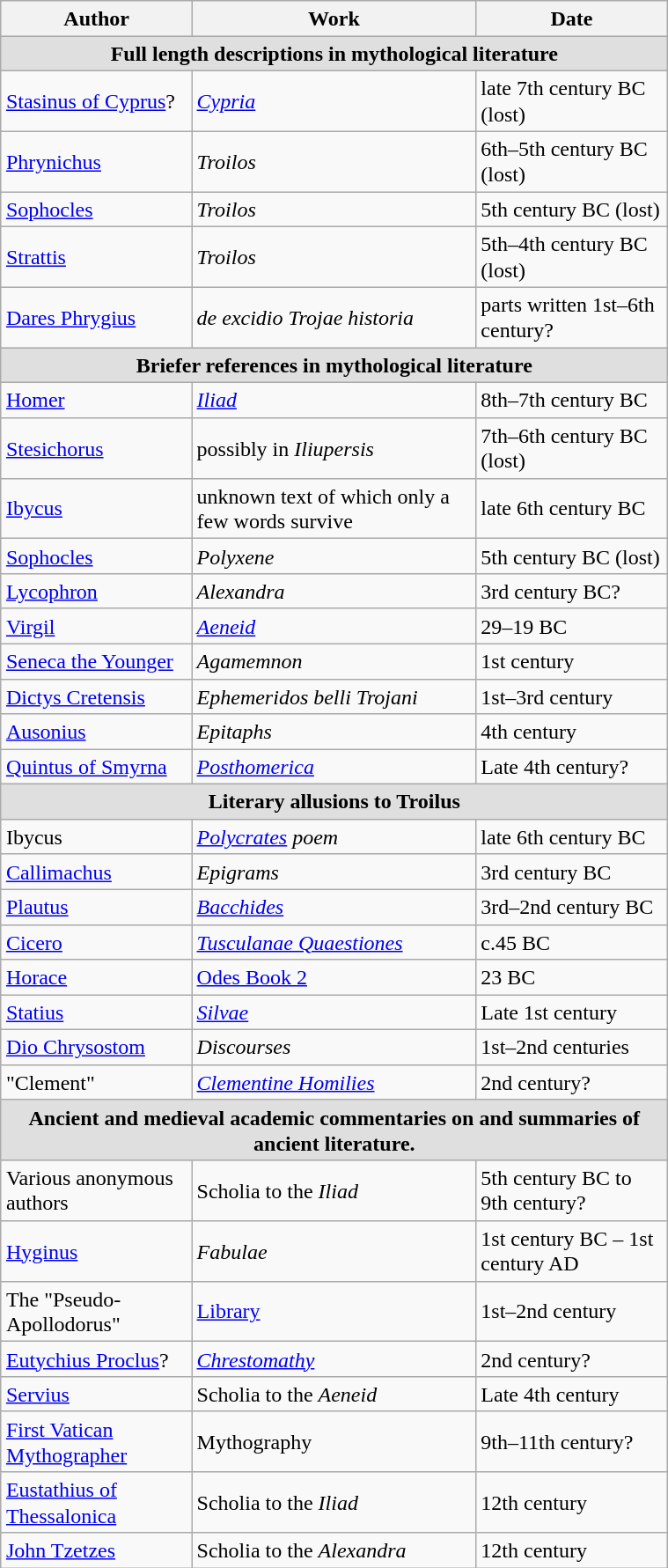<table class="wikitable" style="float: right; width: 40%; margin-left: 1em;; font-size: 100%; line-height: 1.2;">
<tr>
<th>Author</th>
<th>Work</th>
<th>Date</th>
</tr>
<tr>
<th colspan="3" style="background: #dfdfdf;">Full length descriptions in mythological literature</th>
</tr>
<tr>
<td><a href='#'>Stasinus of Cyprus</a>?</td>
<td><em><a href='#'>Cypria</a></em></td>
<td>late 7th century BC (lost)</td>
</tr>
<tr>
<td><a href='#'>Phrynichus</a></td>
<td><em>Troilos</em></td>
<td>6th–5th century BC (lost)</td>
</tr>
<tr>
<td><a href='#'>Sophocles</a></td>
<td><em>Troilos</em></td>
<td>5th century BC (lost)</td>
</tr>
<tr>
<td><a href='#'>Strattis</a></td>
<td><em>Troilos</em></td>
<td>5th–4th century BC (lost)</td>
</tr>
<tr>
<td><a href='#'>Dares Phrygius</a></td>
<td><em>de excidio Trojae historia</em></td>
<td>parts written 1st–6th century?</td>
</tr>
<tr>
<th colspan="3" style="background: #dfdfdf;">Briefer references in mythological literature</th>
</tr>
<tr>
<td><a href='#'>Homer</a></td>
<td><em><a href='#'>Iliad</a></em></td>
<td>8th–7th century BC</td>
</tr>
<tr>
<td><a href='#'>Stesichorus</a></td>
<td>possibly in <em>Iliupersis</em></td>
<td>7th–6th century BC (lost)</td>
</tr>
<tr>
<td><a href='#'>Ibycus</a></td>
<td>unknown text of which only a few words survive</td>
<td>late 6th century BC</td>
</tr>
<tr>
<td><a href='#'>Sophocles</a></td>
<td><em>Polyxene</em></td>
<td>5th century BC (lost)</td>
</tr>
<tr>
<td><a href='#'>Lycophron</a></td>
<td><em>Alexandra</em></td>
<td>3rd century BC?</td>
</tr>
<tr>
<td><a href='#'>Virgil</a></td>
<td><em><a href='#'>Aeneid</a></em></td>
<td>29–19 BC</td>
</tr>
<tr>
<td><a href='#'>Seneca the Younger</a></td>
<td><em>Agamemnon</em></td>
<td>1st century</td>
</tr>
<tr>
<td><a href='#'>Dictys Cretensis</a></td>
<td><em>Ephemeridos belli Trojani</em></td>
<td>1st–3rd century</td>
</tr>
<tr>
<td><a href='#'>Ausonius</a></td>
<td><em>Epitaphs</em></td>
<td>4th century</td>
</tr>
<tr>
<td><a href='#'>Quintus of Smyrna</a></td>
<td><em><a href='#'>Posthomerica</a></em></td>
<td>Late 4th century?</td>
</tr>
<tr>
<th colspan="3" style="background: #dfdfdf;">Literary allusions to Troilus</th>
</tr>
<tr>
<td>Ibycus</td>
<td><em><a href='#'>Polycrates</a> poem</em></td>
<td>late 6th century BC</td>
</tr>
<tr>
<td><a href='#'>Callimachus</a></td>
<td><em>Epigrams</em></td>
<td>3rd century BC</td>
</tr>
<tr>
<td><a href='#'>Plautus</a></td>
<td><em><a href='#'>Bacchides</a></em></td>
<td>3rd–2nd century BC</td>
</tr>
<tr>
<td><a href='#'>Cicero</a></td>
<td><em><a href='#'>Tusculanae Quaestiones</a></em></td>
<td>c.45 BC</td>
</tr>
<tr>
<td><a href='#'>Horace</a></td>
<td><a href='#'>Odes Book 2</a></td>
<td>23 BC</td>
</tr>
<tr>
<td><a href='#'>Statius</a></td>
<td><em><a href='#'>Silvae</a></em></td>
<td>Late 1st century</td>
</tr>
<tr>
<td><a href='#'>Dio Chrysostom</a></td>
<td><em>Discourses</em></td>
<td>1st–2nd centuries</td>
</tr>
<tr>
<td>"Clement"</td>
<td><em><a href='#'>Clementine Homilies</a></em></td>
<td>2nd century?</td>
</tr>
<tr>
<th colspan="3" style="background: #dfdfdf;">Ancient and medieval academic commentaries on and summaries of ancient literature.</th>
</tr>
<tr>
<td>Various anonymous authors</td>
<td>Scholia to the <em>Iliad</em></td>
<td>5th century BC to 9th century?</td>
</tr>
<tr>
<td><a href='#'>Hyginus</a></td>
<td><em>Fabulae</em></td>
<td>1st century BC – 1st century AD</td>
</tr>
<tr>
<td>The "Pseudo-Apollodorus"</td>
<td><a href='#'>Library</a></td>
<td>1st–2nd century</td>
</tr>
<tr>
<td><a href='#'>Eutychius Proclus</a>?</td>
<td><em><a href='#'>Chrestomathy</a></em></td>
<td>2nd century?</td>
</tr>
<tr>
<td><a href='#'>Servius</a></td>
<td>Scholia to the <em>Aeneid</em></td>
<td>Late 4th century</td>
</tr>
<tr>
<td><a href='#'>First Vatican Mythographer</a></td>
<td>Mythography</td>
<td>9th–11th century?</td>
</tr>
<tr>
<td><a href='#'>Eustathius of Thessalonica</a></td>
<td>Scholia to the <em>Iliad</em></td>
<td>12th century</td>
</tr>
<tr>
<td><a href='#'>John Tzetzes</a></td>
<td>Scholia to the <em>Alexandra</em></td>
<td>12th century</td>
</tr>
</table>
